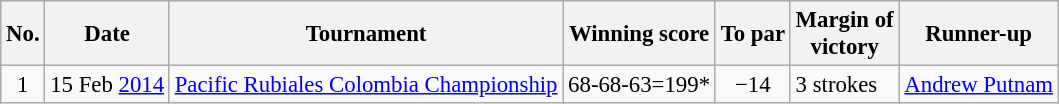<table class="wikitable" style="font-size:95%;">
<tr>
<th>No.</th>
<th>Date</th>
<th>Tournament</th>
<th>Winning score</th>
<th>To par</th>
<th>Margin of<br>victory</th>
<th>Runner-up</th>
</tr>
<tr>
<td align=center>1</td>
<td align=right>15 Feb <a href='#'>2014</a></td>
<td><a href='#'>Pacific Rubiales Colombia Championship</a></td>
<td align=right>68-68-63=199*</td>
<td align=center>−14</td>
<td>3 strokes</td>
<td> <a href='#'>Andrew Putnam</a></td>
</tr>
</table>
